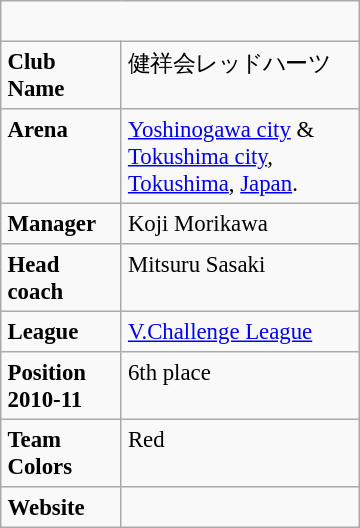<table class="infobox" border=1 align="right" cellpadding=4 cellspacing=0 width=240 style="margin: 0 0 1em 1em; background:#f9f9f9; border: 1px #aaaaaa solid; border-collapse: collapse; font-size: 95%;">
<tr>
<td align="center" colspan=2><br><table border="0" cellpadding="2" cellspacing="0">
</table>
</td>
</tr>
<tr>
<td><strong>Club Name</strong></td>
<td>健祥会レッドハーツ</td>
</tr>
<tr>
<td><strong>Arena</strong></td>
<td><a href='#'>Yoshinogawa city</a> & <a href='#'>Tokushima city</a>, <a href='#'>Tokushima</a>, <a href='#'>Japan</a>.</td>
</tr>
<tr>
<td><strong>Manager</strong></td>
<td>Koji Morikawa</td>
</tr>
<tr>
<td><strong>Head coach</strong></td>
<td>Mitsuru Sasaki</td>
</tr>
<tr>
<td><strong>League</strong></td>
<td><a href='#'>V.Challenge League</a></td>
</tr>
<tr>
<td><strong>Position 2010-11</strong></td>
<td>6th place</td>
</tr>
<tr>
<td><strong>Team Colors</strong></td>
<td>Red</td>
</tr>
<tr>
<td><strong>Website</strong></td>
<td></td>
</tr>
</table>
